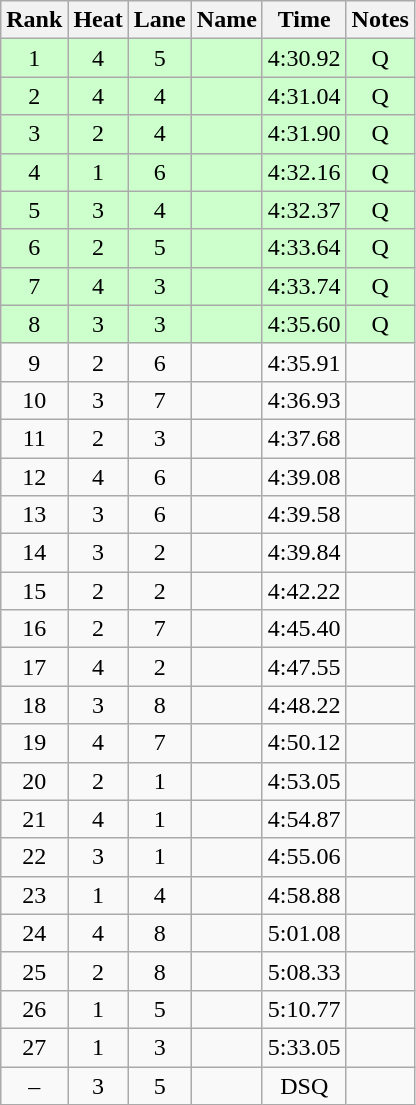<table class="wikitable sortable" style="text-align:center">
<tr>
<th>Rank</th>
<th>Heat</th>
<th>Lane</th>
<th>Name</th>
<th>Time</th>
<th>Notes</th>
</tr>
<tr bgcolor=ccffcc>
<td>1</td>
<td>4</td>
<td>5</td>
<td align=left></td>
<td>4:30.92</td>
<td>Q</td>
</tr>
<tr bgcolor=ccffcc>
<td>2</td>
<td>4</td>
<td>4</td>
<td align=left></td>
<td>4:31.04</td>
<td>Q</td>
</tr>
<tr bgcolor=ccffcc>
<td>3</td>
<td>2</td>
<td>4</td>
<td align=left></td>
<td>4:31.90</td>
<td>Q</td>
</tr>
<tr bgcolor=ccffcc>
<td>4</td>
<td>1</td>
<td>6</td>
<td align=left></td>
<td>4:32.16</td>
<td>Q</td>
</tr>
<tr bgcolor=ccffcc>
<td>5</td>
<td>3</td>
<td>4</td>
<td align=left></td>
<td>4:32.37</td>
<td>Q</td>
</tr>
<tr bgcolor=ccffcc>
<td>6</td>
<td>2</td>
<td>5</td>
<td align=left></td>
<td>4:33.64</td>
<td>Q</td>
</tr>
<tr bgcolor=ccffcc>
<td>7</td>
<td>4</td>
<td>3</td>
<td align=left></td>
<td>4:33.74</td>
<td>Q</td>
</tr>
<tr bgcolor=ccffcc>
<td>8</td>
<td>3</td>
<td>3</td>
<td align=left></td>
<td>4:35.60</td>
<td>Q</td>
</tr>
<tr>
<td>9</td>
<td>2</td>
<td>6</td>
<td align=left></td>
<td>4:35.91</td>
<td></td>
</tr>
<tr>
<td>10</td>
<td>3</td>
<td>7</td>
<td align=left></td>
<td>4:36.93</td>
<td></td>
</tr>
<tr>
<td>11</td>
<td>2</td>
<td>3</td>
<td align=left></td>
<td>4:37.68</td>
<td></td>
</tr>
<tr>
<td>12</td>
<td>4</td>
<td>6</td>
<td align=left></td>
<td>4:39.08</td>
<td></td>
</tr>
<tr>
<td>13</td>
<td>3</td>
<td>6</td>
<td align=left></td>
<td>4:39.58</td>
<td></td>
</tr>
<tr>
<td>14</td>
<td>3</td>
<td>2</td>
<td align=left></td>
<td>4:39.84</td>
<td></td>
</tr>
<tr>
<td>15</td>
<td>2</td>
<td>2</td>
<td align=left></td>
<td>4:42.22</td>
<td></td>
</tr>
<tr>
<td>16</td>
<td>2</td>
<td>7</td>
<td align=left></td>
<td>4:45.40</td>
<td></td>
</tr>
<tr>
<td>17</td>
<td>4</td>
<td>2</td>
<td align=left></td>
<td>4:47.55</td>
<td></td>
</tr>
<tr>
<td>18</td>
<td>3</td>
<td>8</td>
<td align=left></td>
<td>4:48.22</td>
<td></td>
</tr>
<tr>
<td>19</td>
<td>4</td>
<td>7</td>
<td align=left></td>
<td>4:50.12</td>
<td></td>
</tr>
<tr>
<td>20</td>
<td>2</td>
<td>1</td>
<td align=left></td>
<td>4:53.05</td>
<td></td>
</tr>
<tr>
<td>21</td>
<td>4</td>
<td>1</td>
<td align=left></td>
<td>4:54.87</td>
<td></td>
</tr>
<tr>
<td>22</td>
<td>3</td>
<td>1</td>
<td align=left></td>
<td>4:55.06</td>
<td></td>
</tr>
<tr>
<td>23</td>
<td>1</td>
<td>4</td>
<td align=left></td>
<td>4:58.88</td>
<td></td>
</tr>
<tr>
<td>24</td>
<td>4</td>
<td>8</td>
<td align=left></td>
<td>5:01.08</td>
<td></td>
</tr>
<tr>
<td>25</td>
<td>2</td>
<td>8</td>
<td align=left></td>
<td>5:08.33</td>
<td></td>
</tr>
<tr>
<td>26</td>
<td>1</td>
<td>5</td>
<td align=left></td>
<td>5:10.77</td>
<td></td>
</tr>
<tr>
<td>27</td>
<td>1</td>
<td>3</td>
<td align=left></td>
<td>5:33.05</td>
<td></td>
</tr>
<tr>
<td>–</td>
<td>3</td>
<td>5</td>
<td align=left></td>
<td>DSQ</td>
<td></td>
</tr>
</table>
